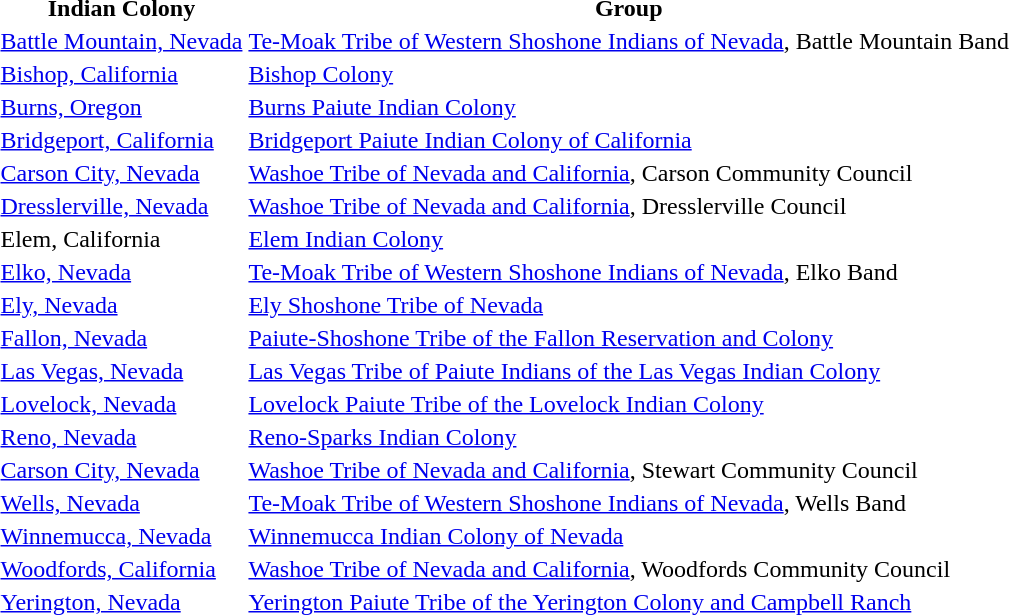<table>
<tr>
<th>Indian Colony</th>
<th>Group</th>
</tr>
<tr>
<td><a href='#'>Battle Mountain, Nevada</a></td>
<td><a href='#'>Te-Moak Tribe of Western Shoshone Indians of Nevada</a>, Battle Mountain Band</td>
</tr>
<tr>
<td><a href='#'>Bishop, California</a></td>
<td><a href='#'>Bishop Colony</a></td>
</tr>
<tr>
<td><a href='#'>Burns, Oregon</a></td>
<td><a href='#'>Burns Paiute Indian Colony</a></td>
</tr>
<tr>
<td><a href='#'>Bridgeport, California</a></td>
<td><a href='#'>Bridgeport Paiute Indian Colony of California</a></td>
</tr>
<tr>
<td><a href='#'>Carson City, Nevada</a></td>
<td><a href='#'>Washoe Tribe of Nevada and California</a>, Carson Community Council</td>
</tr>
<tr>
<td><a href='#'>Dresslerville, Nevada</a></td>
<td><a href='#'>Washoe Tribe of Nevada and California</a>, Dresslerville Council</td>
</tr>
<tr>
<td>Elem, California</td>
<td><a href='#'>Elem Indian Colony</a></td>
</tr>
<tr>
<td><a href='#'>Elko, Nevada</a></td>
<td><a href='#'>Te-Moak Tribe of Western Shoshone Indians of Nevada</a>, Elko Band</td>
</tr>
<tr>
<td><a href='#'>Ely, Nevada</a></td>
<td><a href='#'>Ely Shoshone Tribe of Nevada</a></td>
</tr>
<tr>
<td><a href='#'>Fallon, Nevada</a></td>
<td><a href='#'>Paiute-Shoshone Tribe of the Fallon Reservation and Colony</a></td>
</tr>
<tr>
<td><a href='#'>Las Vegas, Nevada</a></td>
<td><a href='#'>Las Vegas Tribe of Paiute Indians of the Las Vegas Indian Colony</a></td>
</tr>
<tr>
<td><a href='#'>Lovelock, Nevada</a></td>
<td><a href='#'>Lovelock Paiute Tribe of the Lovelock Indian Colony</a></td>
</tr>
<tr>
<td><a href='#'>Reno, Nevada</a></td>
<td><a href='#'>Reno-Sparks Indian Colony</a></td>
</tr>
<tr>
<td><a href='#'>Carson City, Nevada</a></td>
<td><a href='#'>Washoe Tribe of Nevada and California</a>, Stewart Community Council</td>
</tr>
<tr>
<td><a href='#'>Wells, Nevada</a></td>
<td><a href='#'>Te-Moak Tribe of Western Shoshone Indians of Nevada</a>, Wells Band</td>
</tr>
<tr>
<td><a href='#'>Winnemucca, Nevada</a></td>
<td><a href='#'>Winnemucca Indian Colony of Nevada</a></td>
</tr>
<tr>
<td><a href='#'>Woodfords, California</a></td>
<td><a href='#'>Washoe Tribe of Nevada and California</a>, Woodfords Community Council</td>
</tr>
<tr>
<td><a href='#'>Yerington, Nevada</a></td>
<td><a href='#'>Yerington Paiute Tribe of the Yerington Colony and Campbell Ranch</a></td>
</tr>
</table>
